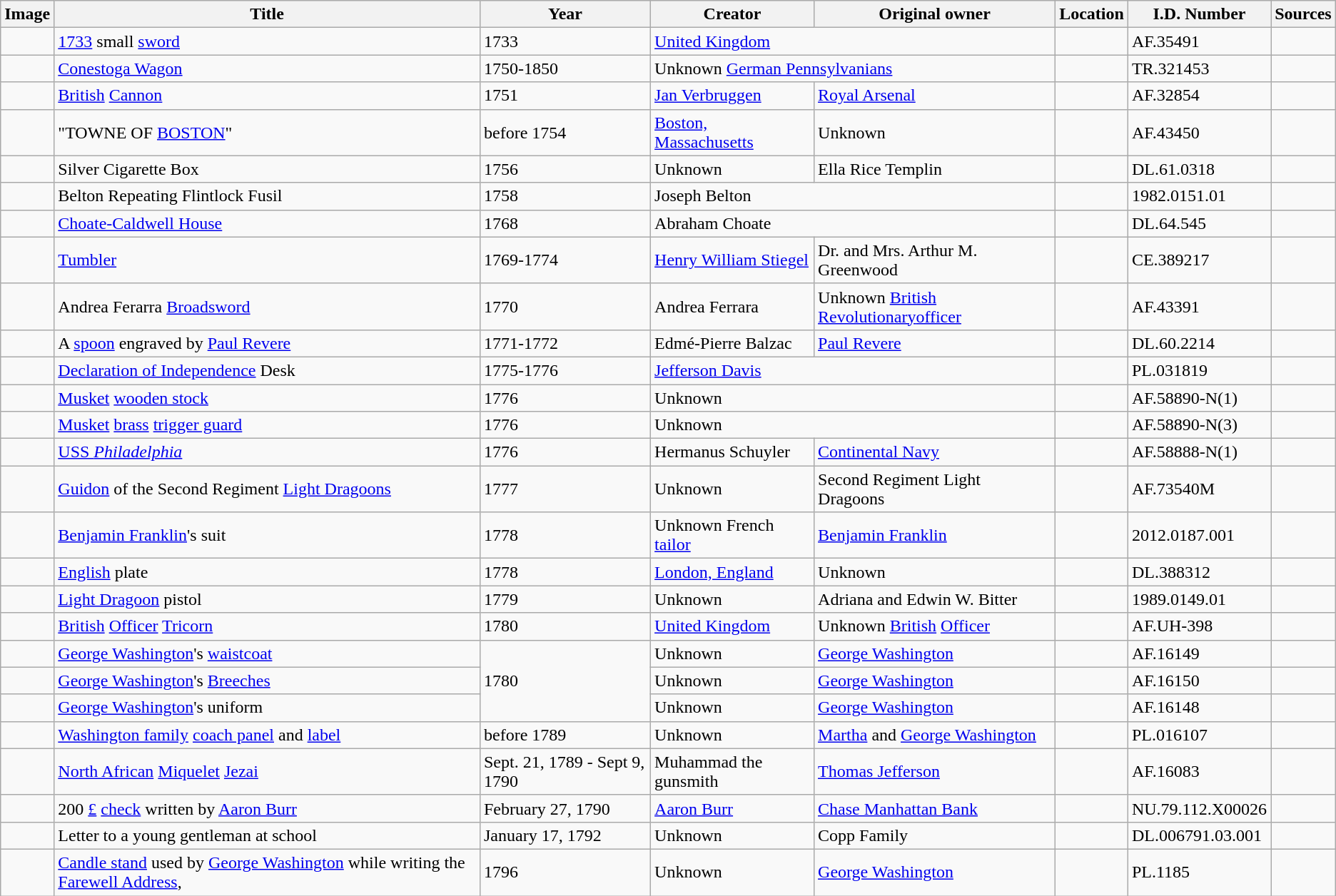<table class="wikitable sortable">
<tr>
<th>Image</th>
<th>Title</th>
<th>Year</th>
<th>Creator</th>
<th>Original owner</th>
<th>Location</th>
<th>I.D. Number</th>
<th>Sources</th>
</tr>
<tr>
<td></td>
<td><a href='#'>1733</a> small <a href='#'>sword</a></td>
<td>1733</td>
<td colspan="2"><a href='#'>United Kingdom</a></td>
<td></td>
<td>AF.35491</td>
<td></td>
</tr>
<tr>
<td></td>
<td><a href='#'>Conestoga Wagon</a></td>
<td>1750-1850</td>
<td colspan="2">Unknown <a href='#'>German Pennsylvanians</a></td>
<td></td>
<td>TR.321453</td>
<td><br></td>
</tr>
<tr>
<td></td>
<td><a href='#'>British</a> <a href='#'>Cannon</a></td>
<td>1751</td>
<td><a href='#'>Jan Verbruggen</a></td>
<td><a href='#'>Royal Arsenal</a></td>
<td></td>
<td>AF.32854</td>
<td></td>
</tr>
<tr>
<td></td>
<td>"TOWNE OF <a href='#'>BOSTON</a>"</td>
<td>before 1754</td>
<td><a href='#'>Boston, Massachusetts</a></td>
<td>Unknown</td>
<td></td>
<td>AF.43450</td>
<td></td>
</tr>
<tr>
<td></td>
<td>Silver Cigarette Box</td>
<td>1756</td>
<td>Unknown</td>
<td>Ella Rice Templin</td>
<td></td>
<td>DL.61.0318</td>
<td></td>
</tr>
<tr>
<td></td>
<td>Belton Repeating Flintlock Fusil</td>
<td>1758</td>
<td colspan="2">Joseph Belton</td>
<td></td>
<td>1982.0151.01</td>
<td></td>
</tr>
<tr>
<td></td>
<td><a href='#'>Choate-Caldwell House</a></td>
<td>1768</td>
<td colspan="2">Abraham Choate</td>
<td></td>
<td>DL.64.545</td>
<td></td>
</tr>
<tr>
<td></td>
<td><a href='#'>Tumbler</a></td>
<td>1769-1774</td>
<td><a href='#'>Henry William Stiegel</a></td>
<td>Dr. and Mrs. Arthur M. Greenwood</td>
<td></td>
<td>CE.389217</td>
<td></td>
</tr>
<tr>
<td></td>
<td>Andrea Ferarra <a href='#'>Broadsword</a></td>
<td>1770</td>
<td>Andrea Ferrara</td>
<td>Unknown <a href='#'>British Revolutionary</a><a href='#'>officer</a></td>
<td></td>
<td>AF.43391</td>
<td></td>
</tr>
<tr>
<td></td>
<td>A <a href='#'>spoon</a> engraved by <a href='#'>Paul Revere</a></td>
<td>1771-1772</td>
<td>Edmé-Pierre Balzac</td>
<td><a href='#'>Paul Revere</a></td>
<td></td>
<td>DL.60.2214</td>
<td></td>
</tr>
<tr>
<td></td>
<td><a href='#'>Declaration of Independence</a> Desk</td>
<td>1775-1776</td>
<td colspan="2"><a href='#'>Jefferson Davis</a></td>
<td></td>
<td>PL.031819</td>
<td></td>
</tr>
<tr>
<td></td>
<td><a href='#'>Musket</a> <a href='#'>wooden stock</a></td>
<td>1776</td>
<td colspan="2">Unknown</td>
<td></td>
<td>AF.58890-N(1)</td>
<td></td>
</tr>
<tr>
<td></td>
<td><a href='#'>Musket</a> <a href='#'>brass</a> <a href='#'>trigger guard</a></td>
<td>1776</td>
<td colspan="2">Unknown</td>
<td></td>
<td>AF.58890-N(3)</td>
<td></td>
</tr>
<tr>
<td></td>
<td><a href='#'>USS <em>Philadelphia</em></a></td>
<td>1776</td>
<td>Hermanus Schuyler</td>
<td><a href='#'>Continental Navy</a></td>
<td></td>
<td>AF.58888-N(1)</td>
<td></td>
</tr>
<tr>
<td></td>
<td><a href='#'>Guidon</a> of the Second Regiment <a href='#'>Light Dragoons</a></td>
<td>1777</td>
<td>Unknown</td>
<td>Second Regiment Light Dragoons</td>
<td></td>
<td>AF.73540M</td>
<td></td>
</tr>
<tr>
<td></td>
<td><a href='#'>Benjamin Franklin</a>'s suit</td>
<td>1778</td>
<td>Unknown French <a href='#'>tailor</a></td>
<td><a href='#'>Benjamin Franklin</a></td>
<td></td>
<td>2012.0187.001</td>
<td></td>
</tr>
<tr>
<td></td>
<td><a href='#'>English</a> plate</td>
<td>1778</td>
<td><a href='#'>London, England</a></td>
<td>Unknown</td>
<td></td>
<td>DL.388312</td>
<td></td>
</tr>
<tr>
<td></td>
<td><a href='#'>Light Dragoon</a> pistol</td>
<td>1779</td>
<td>Unknown</td>
<td>Adriana and Edwin W. Bitter</td>
<td></td>
<td>1989.0149.01</td>
<td></td>
</tr>
<tr>
<td></td>
<td><a href='#'>British</a> <a href='#'>Officer</a> <a href='#'>Tricorn</a></td>
<td>1780</td>
<td><a href='#'>United Kingdom</a></td>
<td>Unknown <a href='#'>British</a> <a href='#'>Officer</a></td>
<td></td>
<td>AF.UH-398</td>
<td></td>
</tr>
<tr>
<td></td>
<td><a href='#'>George Washington</a>'s <a href='#'>waistcoat</a></td>
<td rowspan="3">1780</td>
<td>Unknown</td>
<td><a href='#'>George Washington</a></td>
<td></td>
<td>AF.16149</td>
<td></td>
</tr>
<tr>
<td></td>
<td><a href='#'>George Washington</a>'s <a href='#'>Breeches</a></td>
<td>Unknown</td>
<td><a href='#'>George Washington</a></td>
<td></td>
<td>AF.16150</td>
<td></td>
</tr>
<tr>
<td></td>
<td><a href='#'>George Washington</a>'s uniform</td>
<td>Unknown</td>
<td><a href='#'>George Washington</a></td>
<td></td>
<td>AF.16148</td>
<td></td>
</tr>
<tr>
<td></td>
<td><a href='#'>Washington family</a> <a href='#'>coach panel</a> and <a href='#'>label</a></td>
<td>before 1789</td>
<td>Unknown</td>
<td><a href='#'>Martha</a> and <a href='#'>George Washington</a></td>
<td></td>
<td>PL.016107</td>
<td></td>
</tr>
<tr>
<td></td>
<td><a href='#'>North African</a> <a href='#'>Miquelet</a> <a href='#'>Jezai</a></td>
<td>Sept. 21, 1789 - Sept 9, 1790</td>
<td>Muhammad the gunsmith</td>
<td><a href='#'>Thomas Jefferson</a></td>
<td></td>
<td>AF.16083</td>
<td></td>
</tr>
<tr>
<td></td>
<td>200 <a href='#'>£</a> <a href='#'>check</a> written by <a href='#'>Aaron Burr</a></td>
<td>February 27, 1790</td>
<td><a href='#'>Aaron Burr</a></td>
<td><a href='#'>Chase Manhattan Bank</a></td>
<td></td>
<td>NU.79.112.X00026</td>
<td></td>
</tr>
<tr>
<td></td>
<td>Letter to a young gentleman at school</td>
<td>January 17, 1792</td>
<td>Unknown</td>
<td>Copp Family</td>
<td></td>
<td>DL.006791.03.001</td>
<td></td>
</tr>
<tr>
<td></td>
<td><a href='#'>Candle stand</a> used by <a href='#'>George Washington</a> while writing the <a href='#'>Farewell Address</a>,</td>
<td>1796</td>
<td>Unknown</td>
<td><a href='#'>George Washington</a></td>
<td></td>
<td>PL.1185</td>
<td></td>
</tr>
</table>
